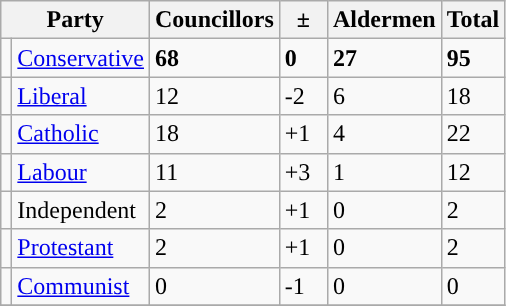<table class="wikitable">
<tr>
<th colspan="2">Party</th>
<th>Councillors</th>
<th>  ±  </th>
<th>Aldermen</th>
<th>Total</th>
</tr>
<tr>
<td style="background-color: "></td>
<td><a href='#'>Conservative</a></td>
<td><strong>68</strong></td>
<td><strong>0</strong></td>
<td><strong>27</strong></td>
<td><strong>95</strong></td>
</tr>
<tr>
<td style="background-color: "></td>
<td><a href='#'>Liberal</a></td>
<td>12</td>
<td>-2</td>
<td>6</td>
<td>18</td>
</tr>
<tr>
<td style="background-color: "></td>
<td><a href='#'>Catholic</a></td>
<td>18</td>
<td>+1</td>
<td>4</td>
<td>22</td>
</tr>
<tr>
<td style="background-color: "></td>
<td><a href='#'>Labour</a></td>
<td>11</td>
<td>+3</td>
<td>1</td>
<td>12</td>
</tr>
<tr>
<td style="background-color: "></td>
<td>Independent</td>
<td>2</td>
<td>+1</td>
<td>0</td>
<td>2</td>
</tr>
<tr>
<td style="background-color: "></td>
<td><a href='#'>Protestant</a></td>
<td>2</td>
<td>+1</td>
<td>0</td>
<td>2</td>
</tr>
<tr>
<td style="background-color: "></td>
<td><a href='#'>Communist</a></td>
<td>0</td>
<td>-1</td>
<td>0</td>
<td>0</td>
</tr>
<tr>
</tr>
</table>
